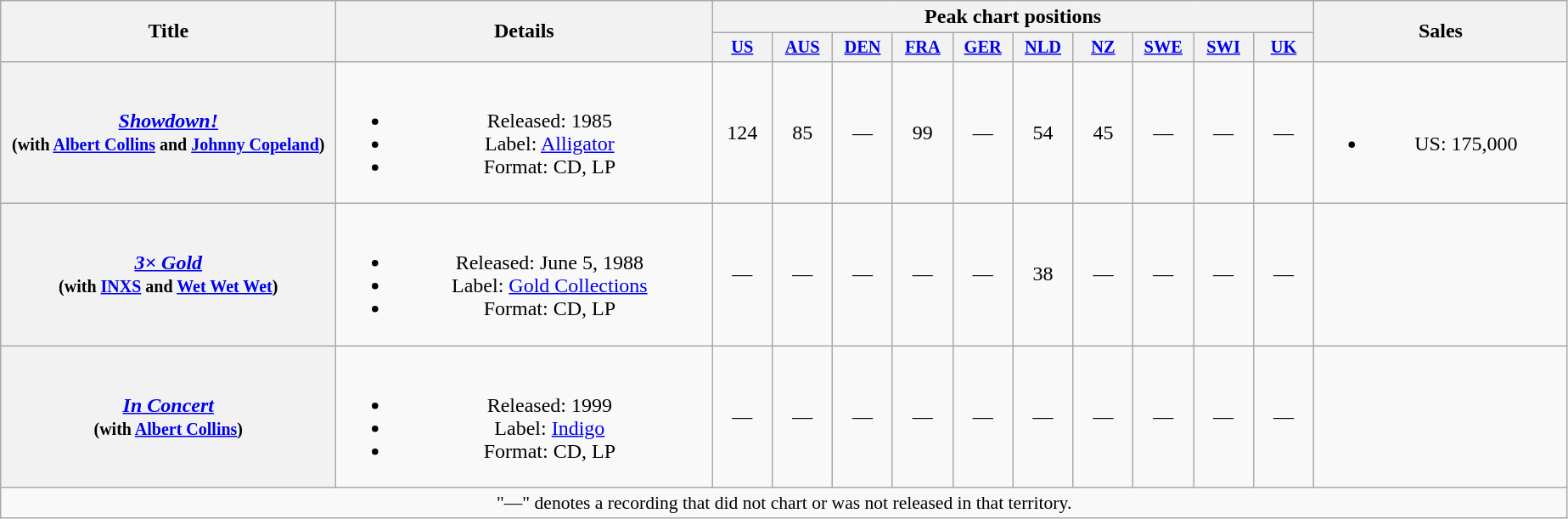<table class="wikitable plainrowheaders" style="text-align:center;">
<tr>
<th scope="col" rowspan="2" style="width:16em;">Title</th>
<th scope="col" rowspan="2" style="width:18em;">Details</th>
<th scope="col" colspan="10">Peak chart positions</th>
<th scope="col" rowspan="2" style="width:12em;">Sales</th>
</tr>
<tr>
<th scope="col" style="width:3em;font-size:85%;"><a href='#'>US</a></th>
<th scope="col" style="width:3em;font-size:85%;"><a href='#'>AUS</a></th>
<th scope="col" style="width:3em;font-size:85%;"><a href='#'>DEN</a></th>
<th scope="col" style="width:3em;font-size:85%;"><a href='#'>FRA</a></th>
<th scope="col" style="width:3em;font-size:85%;"><a href='#'>GER</a></th>
<th scope="col" style="width:3em;font-size:85%;"><a href='#'>NLD</a></th>
<th scope="col" style="width:3em;font-size:85%;"><a href='#'>NZ</a></th>
<th scope="col" style="width:3em;font-size:85%;"><a href='#'>SWE</a></th>
<th scope="col" style="width:3em;font-size:85%;"><a href='#'>SWI</a></th>
<th scope="col" style="width:3em;font-size:85%;"><a href='#'>UK</a></th>
</tr>
<tr>
<th scope="row"><em><a href='#'>Showdown!</a></em><br><small>(with <a href='#'>Albert Collins</a> and <a href='#'>Johnny Copeland</a>)</small></th>
<td><br><ul><li>Released: 1985</li><li>Label: <a href='#'>Alligator</a></li><li>Format: CD, LP</li></ul></td>
<td>124</td>
<td>85</td>
<td>—</td>
<td>99</td>
<td>—</td>
<td>54</td>
<td>45</td>
<td>—</td>
<td>—</td>
<td>—</td>
<td><br><ul><li>US: 175,000</li></ul></td>
</tr>
<tr>
<th scope="row"><em><a href='#'>3× Gold</a></em><br><small>(with <a href='#'>INXS</a> and <a href='#'>Wet Wet Wet</a>)</small></th>
<td><br><ul><li>Released: June 5, 1988</li><li>Label: <a href='#'>Gold Collections</a></li><li>Format: CD, LP</li></ul></td>
<td>—</td>
<td>—</td>
<td>—</td>
<td>—</td>
<td>—</td>
<td>38</td>
<td>—</td>
<td>—</td>
<td>—</td>
<td>—</td>
<td></td>
</tr>
<tr>
<th scope="row"><em><a href='#'>In Concert</a></em><br><small>(with <a href='#'>Albert Collins</a>)</small></th>
<td><br><ul><li>Released: 1999</li><li>Label: <a href='#'>Indigo</a></li><li>Format: CD, LP</li></ul></td>
<td>—</td>
<td>—</td>
<td>—</td>
<td>—</td>
<td>—</td>
<td>—</td>
<td>—</td>
<td>—</td>
<td>—</td>
<td>—</td>
<td></td>
</tr>
<tr>
<td colspan="13" style="font-size:90%">"—" denotes a recording that did not chart or was not released in that territory.</td>
</tr>
</table>
